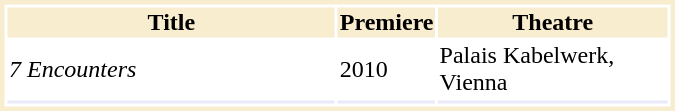<table class="sortable" style="border-style: solid; border-width: medium; border-color: #f9edd0;" width="450px">
<tr style="background:#f9edd0;">
<th width="50%">Title</th>
<th width="10%">Premiere</th>
<th width="35%">Theatre</th>
</tr>
<tr>
<td><em>7 Encounters</em></td>
<td>2010</td>
<td>Palais Kabelwerk, Vienna</td>
</tr>
<tr style="background:#eaeafa;">
<td></td>
<td></td>
<td></td>
</tr>
</table>
